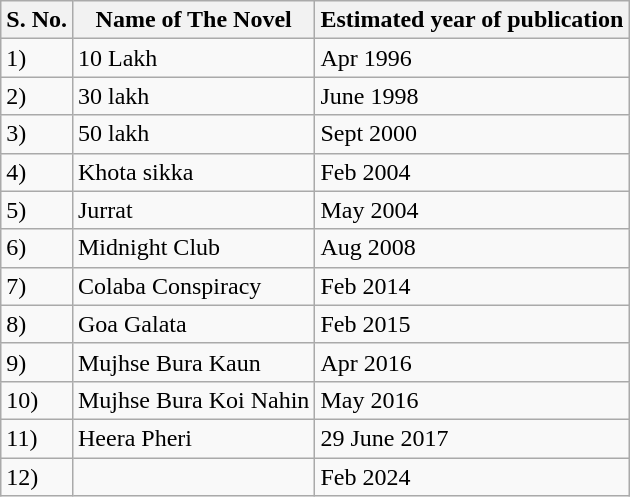<table class="wikitable">
<tr>
<th>S. No.</th>
<th>Name of The Novel</th>
<th>Estimated year of publication</th>
</tr>
<tr>
<td>1)</td>
<td>10 Lakh</td>
<td>Apr 1996</td>
</tr>
<tr>
<td>2)</td>
<td>30 lakh</td>
<td>June 1998</td>
</tr>
<tr>
<td>3)</td>
<td>50 lakh</td>
<td>Sept 2000</td>
</tr>
<tr>
<td>4)</td>
<td>Khota sikka</td>
<td>Feb 2004</td>
</tr>
<tr>
<td>5)</td>
<td>Jurrat</td>
<td>May 2004</td>
</tr>
<tr>
<td>6)</td>
<td>Midnight Club</td>
<td>Aug 2008</td>
</tr>
<tr>
<td>7)</td>
<td>Colaba Conspiracy</td>
<td>Feb 2014</td>
</tr>
<tr>
<td>8)</td>
<td>Goa Galata</td>
<td>Feb 2015</td>
</tr>
<tr>
<td>9)</td>
<td>Mujhse Bura Kaun</td>
<td>Apr 2016</td>
</tr>
<tr>
<td>10)</td>
<td>Mujhse Bura Koi Nahin</td>
<td>May 2016</td>
</tr>
<tr>
<td>11)</td>
<td>Heera Pheri</td>
<td>29 June 2017</td>
</tr>
<tr>
<td>12)</td>
<td></td>
<td>Feb 2024</td>
</tr>
</table>
